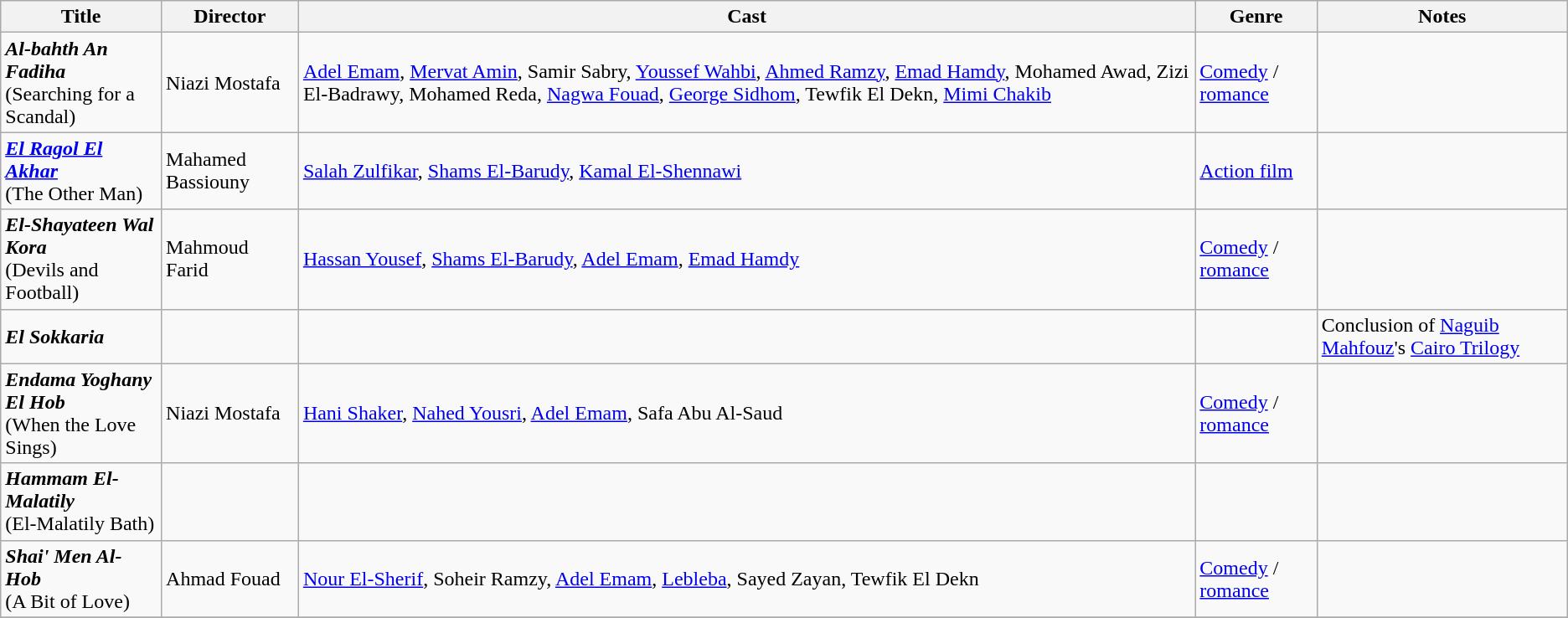<table class="wikitable">
<tr>
<th>Title</th>
<th>Director</th>
<th>Cast</th>
<th>Genre</th>
<th>Notes</th>
</tr>
<tr>
<td><strong><em>Al-bahth An Fadiha</em></strong><br>(Searching for a Scandal)</td>
<td>Niazi Mostafa</td>
<td><a href='#'>Adel Emam</a>, <a href='#'>Mervat Amin</a>, Samir Sabry, <a href='#'>Youssef Wahbi</a>, <a href='#'>Ahmed Ramzy</a>, <a href='#'>Emad Hamdy</a>, Mohamed Awad, Zizi El-Badrawy, Mohamed Reda, <a href='#'>Nagwa Fouad</a>, <a href='#'>George Sidhom</a>, Tewfik El Dekn, <a href='#'>Mimi Chakib</a></td>
<td><a href='#'>Comedy</a> / <a href='#'>romance</a></td>
<td></td>
</tr>
<tr>
<td><strong><em><a href='#'>El Ragol El Akhar</a></em></strong><br>(The Other Man)</td>
<td>Mahamed Bassiouny</td>
<td><a href='#'>Salah Zulfikar</a>, <a href='#'>Shams El-Barudy</a>, <a href='#'>Kamal El-Shennawi</a></td>
<td><a href='#'>Action film</a></td>
<td></td>
</tr>
<tr>
<td><strong><em> El-Shayateen Wal Kora</em></strong><br>(Devils and Football)</td>
<td>Mahmoud Farid</td>
<td><a href='#'>Hassan Yousef</a>, <a href='#'>Shams El-Barudy</a>, <a href='#'>Adel Emam</a>, <a href='#'>Emad Hamdy</a></td>
<td><a href='#'>Comedy</a> / <a href='#'>romance</a></td>
<td></td>
</tr>
<tr>
<td><strong><em>El Sokkaria</em></strong></td>
<td></td>
<td></td>
<td></td>
<td>Conclusion of <a href='#'>Naguib Mahfouz</a>'s <a href='#'>Cairo Trilogy</a></td>
</tr>
<tr>
<td><strong><em>Endama Yoghany El Hob</em></strong><br>(When the Love Sings)</td>
<td>Niazi Mostafa</td>
<td><a href='#'>Hani Shaker</a>, <a href='#'>Nahed Yousri</a>, <a href='#'>Adel Emam</a>, Safa Abu Al-Saud</td>
<td><a href='#'>Comedy</a> / <a href='#'>romance</a></td>
<td></td>
</tr>
<tr>
<td><strong><em>Hammam El-Malatily</em></strong><br>(El-Malatily Bath)</td>
<td></td>
<td></td>
<td></td>
<td></td>
</tr>
<tr>
<td><strong><em>Shai' Men Al-Hob</em></strong><br>(A Bit of Love)</td>
<td>Ahmad Fouad</td>
<td><a href='#'>Nour El-Sherif</a>, Soheir Ramzy, <a href='#'>Adel Emam</a>, <a href='#'>Lebleba</a>, Sayed Zayan, Tewfik El Dekn</td>
<td><a href='#'>Comedy</a> / <a href='#'>romance</a></td>
<td></td>
</tr>
<tr>
</tr>
</table>
